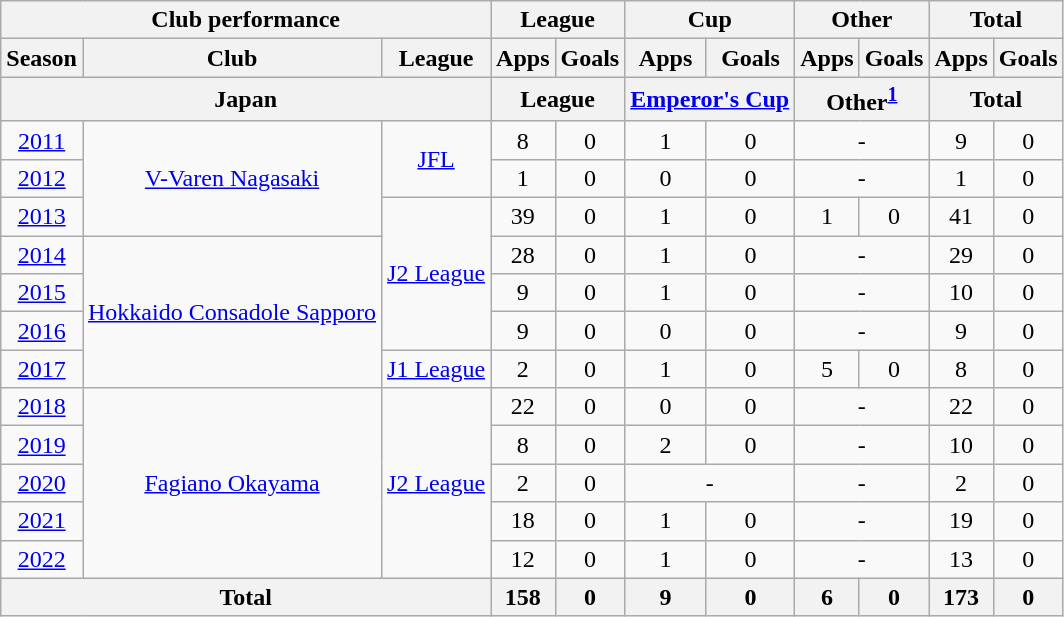<table class="wikitable" style="text-align:center;">
<tr>
<th colspan=3>Club performance</th>
<th colspan=2>League</th>
<th colspan=2>Cup</th>
<th colspan=2>Other</th>
<th colspan=2>Total</th>
</tr>
<tr>
<th>Season</th>
<th>Club</th>
<th>League</th>
<th>Apps</th>
<th>Goals</th>
<th>Apps</th>
<th>Goals</th>
<th>Apps</th>
<th>Goals</th>
<th>Apps</th>
<th>Goals</th>
</tr>
<tr>
<th colspan=3>Japan</th>
<th colspan=2>League</th>
<th colspan=2><a href='#'>Emperor's Cup</a></th>
<th colspan="2">Other<sup><a href='#'>1</a></sup></th>
<th colspan=2>Total</th>
</tr>
<tr>
<td><a href='#'>2011</a></td>
<td rowspan="3"><a href='#'>V-Varen Nagasaki</a></td>
<td rowspan="2"><a href='#'>JFL</a></td>
<td>8</td>
<td>0</td>
<td>1</td>
<td>0</td>
<td colspan="2">-</td>
<td>9</td>
<td>0</td>
</tr>
<tr>
<td><a href='#'>2012</a></td>
<td>1</td>
<td>0</td>
<td>0</td>
<td>0</td>
<td colspan="2">-</td>
<td>1</td>
<td>0</td>
</tr>
<tr>
<td><a href='#'>2013</a></td>
<td rowspan="4"><a href='#'>J2 League</a></td>
<td>39</td>
<td>0</td>
<td>1</td>
<td>0</td>
<td>1</td>
<td>0</td>
<td>41</td>
<td>0</td>
</tr>
<tr>
<td><a href='#'>2014</a></td>
<td rowspan="4"><a href='#'>Hokkaido Consadole Sapporo</a></td>
<td>28</td>
<td>0</td>
<td>1</td>
<td>0</td>
<td colspan="2">-</td>
<td>29</td>
<td>0</td>
</tr>
<tr>
<td><a href='#'>2015</a></td>
<td>9</td>
<td>0</td>
<td>1</td>
<td>0</td>
<td colspan="2">-</td>
<td>10</td>
<td>0</td>
</tr>
<tr>
<td><a href='#'>2016</a></td>
<td>9</td>
<td>0</td>
<td>0</td>
<td>0</td>
<td colspan="2">-</td>
<td>9</td>
<td>0</td>
</tr>
<tr>
<td><a href='#'>2017</a></td>
<td><a href='#'>J1 League</a></td>
<td>2</td>
<td>0</td>
<td>1</td>
<td>0</td>
<td>5</td>
<td>0</td>
<td>8</td>
<td>0</td>
</tr>
<tr>
<td><a href='#'>2018</a></td>
<td rowspan="5"><a href='#'>Fagiano Okayama</a></td>
<td rowspan="5"><a href='#'>J2 League</a></td>
<td>22</td>
<td>0</td>
<td>0</td>
<td>0</td>
<td colspan="2">-</td>
<td>22</td>
<td>0</td>
</tr>
<tr>
<td><a href='#'>2019</a></td>
<td>8</td>
<td>0</td>
<td>2</td>
<td>0</td>
<td colspan="2">-</td>
<td>10</td>
<td>0</td>
</tr>
<tr>
<td><a href='#'>2020</a></td>
<td>2</td>
<td>0</td>
<td colspan="2">-</td>
<td colspan="2">-</td>
<td>2</td>
<td>0</td>
</tr>
<tr>
<td><a href='#'>2021</a></td>
<td>18</td>
<td>0</td>
<td>1</td>
<td>0</td>
<td colspan="2">-</td>
<td>19</td>
<td>0</td>
</tr>
<tr>
<td><a href='#'>2022</a></td>
<td>12</td>
<td>0</td>
<td>1</td>
<td>0</td>
<td colspan="2">-</td>
<td>13</td>
<td>0</td>
</tr>
<tr>
<th colspan="3">Total</th>
<th>158</th>
<th>0</th>
<th>9</th>
<th>0</th>
<th>6</th>
<th>0</th>
<th>173</th>
<th>0</th>
</tr>
</table>
